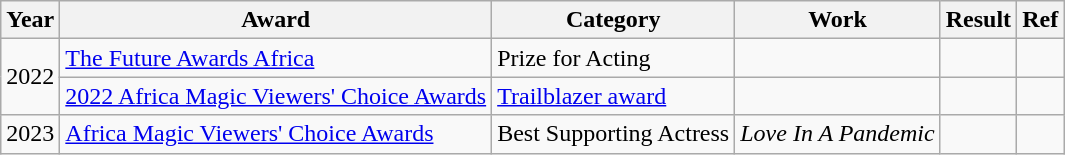<table class="wikitable">
<tr>
<th>Year</th>
<th>Award</th>
<th>Category</th>
<th>Work</th>
<th>Result</th>
<th>Ref</th>
</tr>
<tr>
<td rowspan="2">2022</td>
<td><a href='#'>The Future Awards Africa</a></td>
<td>Prize for Acting</td>
<td></td>
<td></td>
<td></td>
</tr>
<tr>
<td><a href='#'>2022 Africa Magic Viewers' Choice Awards</a></td>
<td><a href='#'>Trailblazer award</a></td>
<td></td>
<td></td>
<td><em></em></td>
</tr>
<tr>
<td>2023</td>
<td><a href='#'>Africa Magic Viewers' Choice Awards</a></td>
<td>Best Supporting Actress</td>
<td><em>Love In A Pandemic</em></td>
<td></td>
<td></td>
</tr>
</table>
